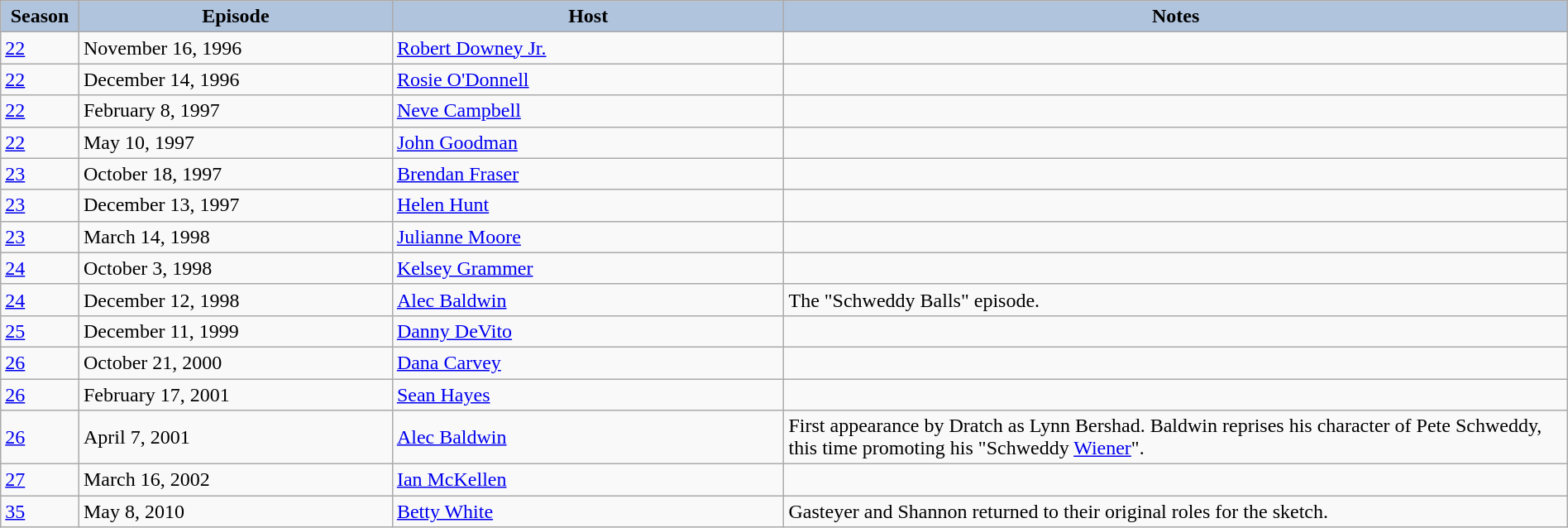<table class="wikitable" style="width:100%;">
<tr>
<th style="background:#B0C4DE;" width="5%">Season</th>
<th style="background:#B0C4DE;" width="20%">Episode</th>
<th style="background:#B0C4DE;" width="25%">Host</th>
<th style="background:#B0C4DE;" width="50%">Notes</th>
</tr>
<tr>
<td><a href='#'>22</a></td>
<td>November 16, 1996</td>
<td><a href='#'>Robert Downey Jr.</a></td>
<td></td>
</tr>
<tr>
<td><a href='#'>22</a></td>
<td>December 14, 1996</td>
<td><a href='#'>Rosie O'Donnell</a></td>
<td></td>
</tr>
<tr>
<td><a href='#'>22</a></td>
<td>February 8, 1997</td>
<td><a href='#'>Neve Campbell</a></td>
<td></td>
</tr>
<tr>
<td><a href='#'>22</a></td>
<td>May 10, 1997</td>
<td><a href='#'>John Goodman</a></td>
<td></td>
</tr>
<tr>
<td><a href='#'>23</a></td>
<td>October 18, 1997</td>
<td><a href='#'>Brendan Fraser</a></td>
<td></td>
</tr>
<tr>
<td><a href='#'>23</a></td>
<td>December 13, 1997</td>
<td><a href='#'>Helen Hunt</a></td>
<td></td>
</tr>
<tr>
<td><a href='#'>23</a></td>
<td>March 14, 1998</td>
<td><a href='#'>Julianne Moore</a></td>
<td></td>
</tr>
<tr>
<td><a href='#'>24</a></td>
<td>October 3, 1998</td>
<td><a href='#'>Kelsey Grammer</a></td>
<td></td>
</tr>
<tr>
<td><a href='#'>24</a></td>
<td>December 12, 1998</td>
<td><a href='#'>Alec Baldwin</a></td>
<td>The "Schweddy Balls" episode.</td>
</tr>
<tr>
<td><a href='#'>25</a></td>
<td>December 11, 1999</td>
<td><a href='#'>Danny DeVito</a></td>
<td></td>
</tr>
<tr>
<td><a href='#'>26</a></td>
<td>October 21, 2000</td>
<td><a href='#'>Dana Carvey</a></td>
<td></td>
</tr>
<tr>
<td><a href='#'>26</a></td>
<td>February 17, 2001</td>
<td><a href='#'>Sean Hayes</a></td>
<td></td>
</tr>
<tr>
<td><a href='#'>26</a></td>
<td>April 7, 2001</td>
<td><a href='#'>Alec Baldwin</a></td>
<td>First appearance by Dratch as Lynn Bershad. Baldwin reprises his character of Pete Schweddy, this time promoting his "Schweddy <a href='#'>Wiener</a>".</td>
</tr>
<tr>
<td><a href='#'>27</a></td>
<td>March 16, 2002</td>
<td><a href='#'>Ian McKellen</a></td>
<td></td>
</tr>
<tr>
<td><a href='#'>35</a></td>
<td>May 8, 2010</td>
<td><a href='#'>Betty White</a></td>
<td>Gasteyer and Shannon returned to their original roles for the sketch.</td>
</tr>
</table>
